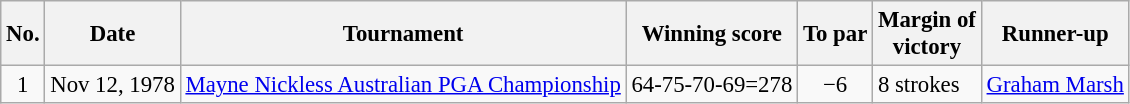<table class="wikitable" style="font-size:95%;">
<tr>
<th>No.</th>
<th>Date</th>
<th>Tournament</th>
<th>Winning score</th>
<th>To par</th>
<th>Margin of<br>victory</th>
<th>Runner-up</th>
</tr>
<tr>
<td align=center>1</td>
<td align=right>Nov 12, 1978</td>
<td><a href='#'>Mayne Nickless Australian PGA Championship</a></td>
<td align=right>64-75-70-69=278</td>
<td align=center>−6</td>
<td>8 strokes</td>
<td> <a href='#'>Graham Marsh</a></td>
</tr>
</table>
